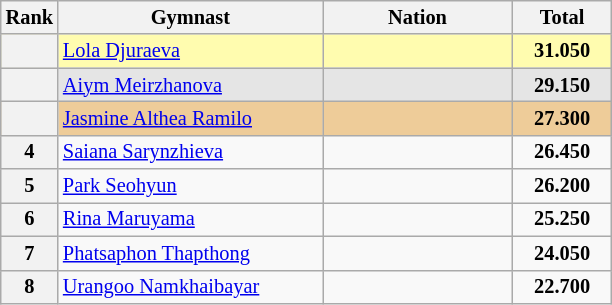<table class="wikitable sortable" style="text-align:center; font-size:85%">
<tr>
<th scope="col" style="width:20px;">Rank</th>
<th ! scope="col" style="width:170px;">Gymnast</th>
<th ! scope="col" style="width:120px;">Nation</th>
<th ! scope="col" style="width:60px;">Total</th>
</tr>
<tr bgcolor=fffcaf>
<th scope=row></th>
<td align=left><a href='#'>Lola Djuraeva</a></td>
<td style="text-align:left;"></td>
<td><strong>31.050</strong></td>
</tr>
<tr bgcolor=e5e5e5>
<th scope=row></th>
<td align=left><a href='#'>Aiym Meirzhanova</a></td>
<td style="text-align:left;"></td>
<td><strong>29.150</strong></td>
</tr>
<tr bgcolor=eecc99>
<th scope=row></th>
<td align=left><a href='#'>Jasmine Althea Ramilo</a></td>
<td style="text-align:left;"></td>
<td><strong>27.300</strong></td>
</tr>
<tr>
<th scope=row>4</th>
<td align=left><a href='#'>Saiana Sarynzhieva</a></td>
<td style="text-align:left;"></td>
<td><strong>26.450</strong></td>
</tr>
<tr>
<th scope=row>5</th>
<td align=left><a href='#'>Park Seohyun</a></td>
<td style="text-align:left;"></td>
<td><strong>26.200</strong></td>
</tr>
<tr>
<th scope=row>6</th>
<td align=left><a href='#'>Rina Maruyama</a></td>
<td style="text-align:left;"></td>
<td><strong>25.250</strong></td>
</tr>
<tr>
<th scope=row>7</th>
<td align=left><a href='#'>Phatsaphon Thapthong</a></td>
<td style="text-align:left;"></td>
<td><strong>24.050</strong></td>
</tr>
<tr>
<th scope=row>8</th>
<td align=left><a href='#'>Urangoo Namkhaibayar</a></td>
<td style="text-align:left;"></td>
<td><strong>22.700</strong></td>
</tr>
</table>
